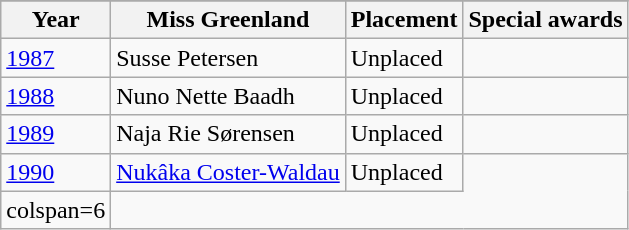<table class="sortable wikitable">
<tr bgcolor="#CCCCCC">
</tr>
<tr>
<th>Year</th>
<th>Miss Greenland</th>
<th>Placement</th>
<th>Special awards</th>
</tr>
<tr>
<td><a href='#'>1987</a></td>
<td>Susse Petersen</td>
<td>Unplaced</td>
<td></td>
</tr>
<tr>
<td><a href='#'>1988</a></td>
<td>Nuno Nette Baadh</td>
<td>Unplaced</td>
<td></td>
</tr>
<tr>
<td><a href='#'>1989</a></td>
<td>Naja Rie Sørensen</td>
<td>Unplaced</td>
<td></td>
</tr>
<tr>
<td><a href='#'>1990</a></td>
<td><a href='#'>Nukâka Coster-Waldau</a></td>
<td>Unplaced</td>
</tr>
<tr>
<td>colspan=6 </td>
</tr>
</table>
